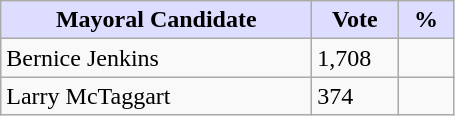<table class="wikitable">
<tr>
<th style="background:#ddf; width:200px;">Mayoral Candidate</th>
<th style="background:#ddf; width:50px;">Vote</th>
<th style="background:#ddf; width:30px;">%</th>
</tr>
<tr>
<td>Bernice Jenkins</td>
<td>1,708</td>
<td></td>
</tr>
<tr>
<td>Larry McTaggart</td>
<td>374</td>
<td></td>
</tr>
</table>
